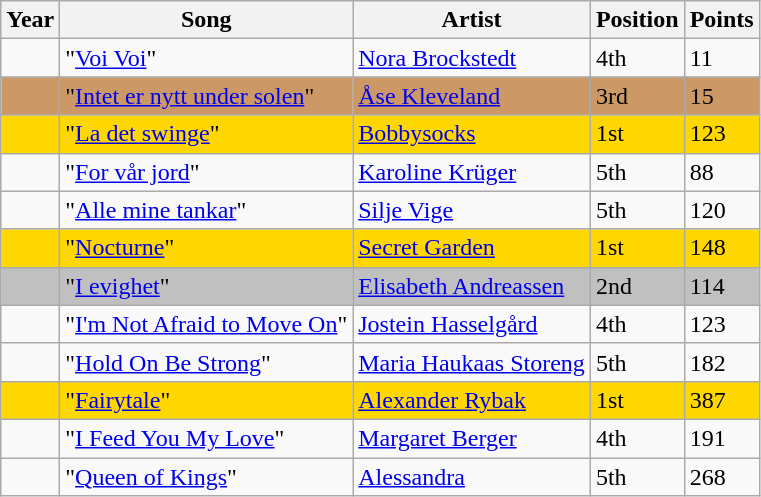<table class="wikitable sortable">
<tr>
<th>Year</th>
<th>Song</th>
<th>Artist</th>
<th>Position</th>
<th>Points</th>
</tr>
<tr>
<td></td>
<td>"<a href='#'>Voi Voi</a>"</td>
<td><a href='#'>Nora Brockstedt</a></td>
<td>4th</td>
<td>11</td>
</tr>
<tr bgcolor="#CC9966">
<td></td>
<td>"<a href='#'>Intet er nytt under solen</a>"</td>
<td><a href='#'>Åse Kleveland</a></td>
<td>3rd</td>
<td>15</td>
</tr>
<tr bgcolor="gold">
<td></td>
<td>"<a href='#'>La det swinge</a>"</td>
<td><a href='#'>Bobbysocks</a></td>
<td>1st</td>
<td>123</td>
</tr>
<tr>
<td></td>
<td>"<a href='#'>For vår jord</a>"</td>
<td><a href='#'>Karoline Krüger</a></td>
<td>5th</td>
<td>88</td>
</tr>
<tr>
<td></td>
<td>"<a href='#'>Alle mine tankar</a>"</td>
<td><a href='#'>Silje Vige</a></td>
<td>5th</td>
<td>120</td>
</tr>
<tr bgcolor="gold">
<td></td>
<td>"<a href='#'>Nocturne</a>"</td>
<td><a href='#'>Secret Garden</a></td>
<td>1st</td>
<td>148</td>
</tr>
<tr bgcolor="silver">
<td></td>
<td>"<a href='#'>I evighet</a>"</td>
<td><a href='#'>Elisabeth Andreassen</a></td>
<td>2nd</td>
<td>114</td>
</tr>
<tr>
<td></td>
<td>"<a href='#'>I'm Not Afraid to Move On</a>"</td>
<td><a href='#'>Jostein Hasselgård</a></td>
<td>4th</td>
<td>123</td>
</tr>
<tr>
<td></td>
<td>"<a href='#'>Hold On Be Strong</a>"</td>
<td><a href='#'>Maria Haukaas Storeng</a></td>
<td>5th</td>
<td>182</td>
</tr>
<tr bgcolor="gold">
<td></td>
<td>"<a href='#'>Fairytale</a>"</td>
<td><a href='#'>Alexander Rybak</a></td>
<td>1st</td>
<td>387</td>
</tr>
<tr>
<td></td>
<td>"<a href='#'>I Feed You My Love</a>"</td>
<td><a href='#'>Margaret Berger</a></td>
<td>4th</td>
<td>191</td>
</tr>
<tr>
<td></td>
<td>"<a href='#'>Queen of Kings</a>"</td>
<td><a href='#'>Alessandra</a></td>
<td>5th</td>
<td>268</td>
</tr>
</table>
